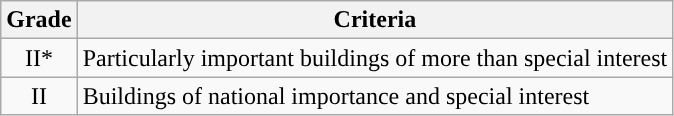<table class="wikitable">
<tr>
<th>Grade</th>
<th>Criteria</th>
</tr>
<tr>
<td align="center" >II*</td>
<td>Particularly important buildings of more than special interest</td>
</tr>
<tr>
<td align="center" >II</td>
<td>Buildings of national importance and special interest</td>
</tr>
</table>
